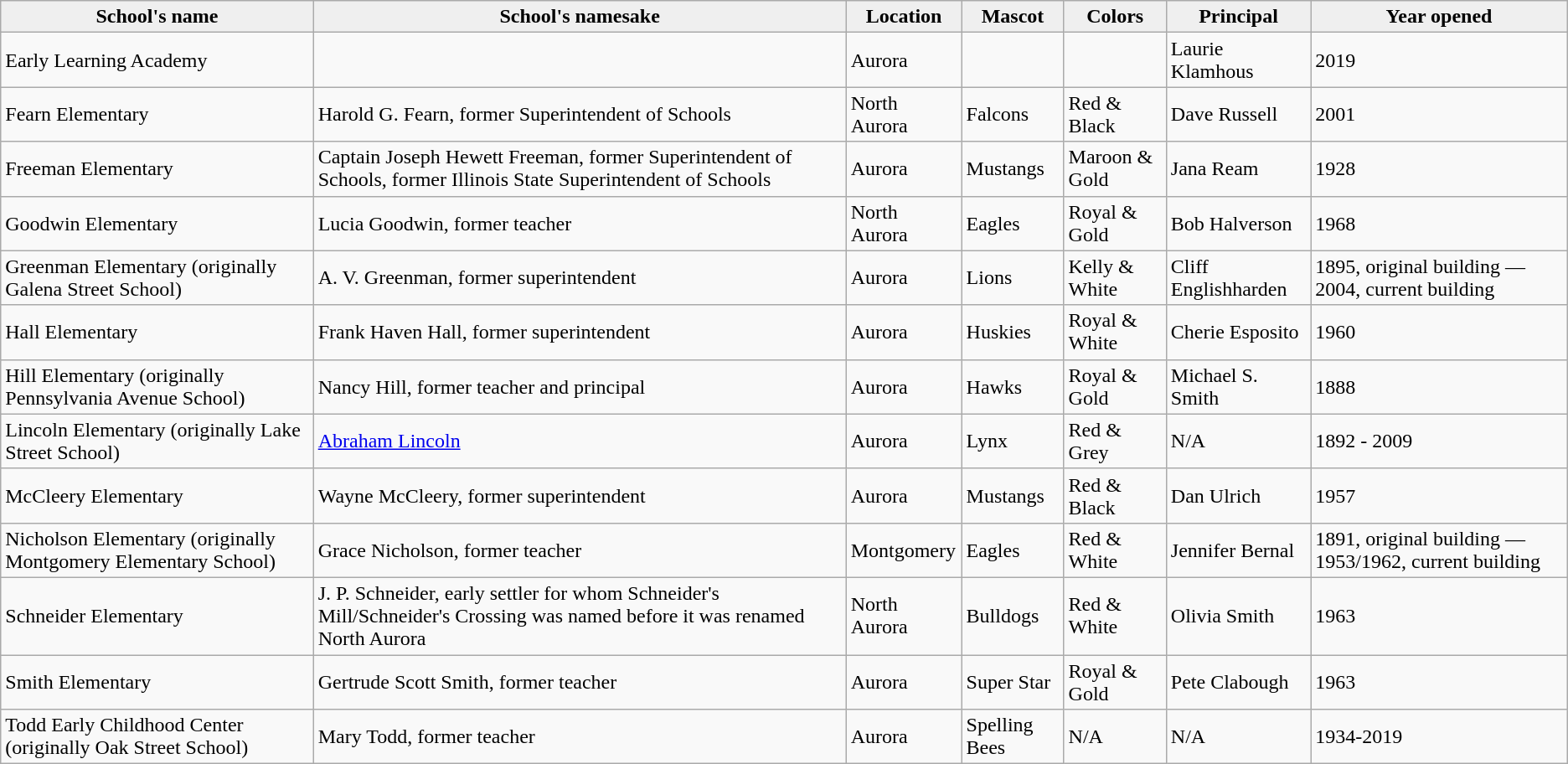<table class="wikitable">
<tr>
<th style="background:#efefef;">School's name</th>
<th style="background:#efefef;">School's namesake</th>
<th style="background:#efefef;">Location</th>
<th style="background:#efefef;">Mascot</th>
<th style="background:#efefef;">Colors</th>
<th style="background:#efefef;">Principal</th>
<th style="background:#efefef;">Year opened</th>
</tr>
<tr>
<td>Early Learning Academy</td>
<td></td>
<td>Aurora</td>
<td></td>
<td></td>
<td>Laurie Klamhous</td>
<td>2019</td>
</tr>
<tr>
<td>Fearn Elementary</td>
<td>Harold G. Fearn, former Superintendent of Schools</td>
<td>North Aurora</td>
<td>Falcons</td>
<td>Red & Black</td>
<td>Dave Russell</td>
<td>2001</td>
</tr>
<tr>
<td>Freeman Elementary</td>
<td>Captain Joseph Hewett Freeman, former Superintendent of Schools, former Illinois State Superintendent of Schools</td>
<td>Aurora</td>
<td>Mustangs</td>
<td>Maroon & Gold</td>
<td>Jana Ream</td>
<td>1928</td>
</tr>
<tr>
<td>Goodwin Elementary</td>
<td>Lucia Goodwin, former teacher</td>
<td>North Aurora</td>
<td>Eagles</td>
<td>Royal & Gold</td>
<td>Bob Halverson</td>
<td>1968</td>
</tr>
<tr>
<td>Greenman Elementary (originally Galena Street School)</td>
<td>A. V. Greenman, former superintendent</td>
<td>Aurora</td>
<td>Lions</td>
<td>Kelly & White</td>
<td>Cliff Englishharden</td>
<td>1895, original building — 2004, current building</td>
</tr>
<tr>
<td>Hall Elementary</td>
<td>Frank Haven Hall, former superintendent</td>
<td>Aurora</td>
<td>Huskies</td>
<td>Royal & White</td>
<td>Cherie Esposito</td>
<td>1960</td>
</tr>
<tr>
<td>Hill Elementary (originally Pennsylvania Avenue School)</td>
<td>Nancy Hill, former teacher and principal</td>
<td>Aurora</td>
<td>Hawks</td>
<td>Royal & Gold</td>
<td>Michael S. Smith</td>
<td>1888</td>
</tr>
<tr>
<td>Lincoln Elementary (originally Lake Street School)</td>
<td><a href='#'>Abraham Lincoln</a></td>
<td>Aurora</td>
<td>Lynx</td>
<td>Red & Grey</td>
<td>N/A</td>
<td>1892 - 2009</td>
</tr>
<tr>
<td>McCleery Elementary</td>
<td>Wayne McCleery, former superintendent</td>
<td>Aurora</td>
<td>Mustangs</td>
<td>Red & Black</td>
<td>Dan Ulrich</td>
<td>1957</td>
</tr>
<tr>
<td>Nicholson Elementary (originally Montgomery Elementary School)</td>
<td>Grace Nicholson, former teacher</td>
<td>Montgomery</td>
<td>Eagles</td>
<td>Red & White</td>
<td>Jennifer Bernal</td>
<td>1891, original building — 1953/1962, current building</td>
</tr>
<tr>
<td>Schneider Elementary</td>
<td>J. P. Schneider, early settler for whom Schneider's Mill/Schneider's Crossing was named before it was renamed North Aurora</td>
<td>North Aurora</td>
<td>Bulldogs</td>
<td>Red & White</td>
<td>Olivia Smith</td>
<td>1963</td>
</tr>
<tr>
<td>Smith Elementary</td>
<td>Gertrude Scott Smith, former teacher</td>
<td>Aurora</td>
<td>Super Star</td>
<td>Royal & Gold</td>
<td>Pete Clabough</td>
<td>1963</td>
</tr>
<tr>
<td>Todd Early Childhood Center (originally Oak Street School)</td>
<td>Mary Todd, former teacher</td>
<td>Aurora</td>
<td>Spelling Bees</td>
<td>N/A</td>
<td>N/A</td>
<td>1934-2019</td>
</tr>
</table>
